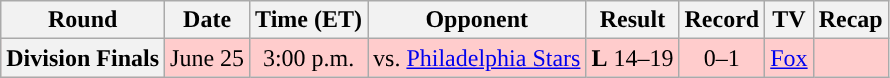<table class="wikitable" style="text-align:center">
<tr>
<th>Round</th>
<th>Date</th>
<th>Time (ET)</th>
<th>Opponent</th>
<th>Result</th>
<th>Record</th>
<th>TV</th>
<th>Recap</th>
</tr>
<tr style="background:#ffcccc">
<th>Division Finals</th>
<td>June 25</td>
<td>3:00 p.m.</td>
<td>vs. <a href='#'>Philadelphia Stars</a></td>
<td><strong>L</strong> 14–19</td>
<td>0–1</td>
<td><a href='#'>Fox</a></td>
<td></td>
</tr>
</table>
